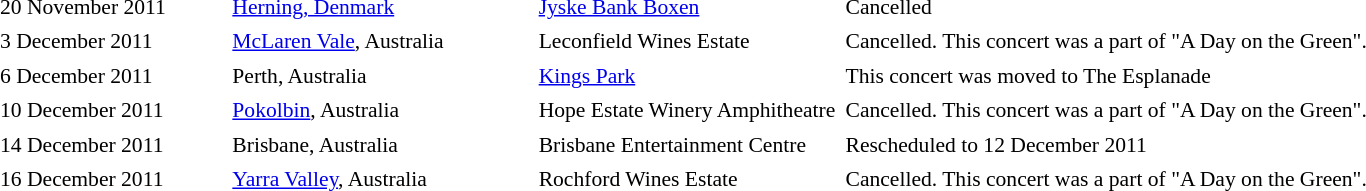<table cellpadding="2" style="border:0 solid darkgrey; font-size:90%">
<tr>
<th style="width:150px;"></th>
<th style="width:200px;"></th>
<th style="width:200px;"></th>
<th style="width:700px;"></th>
</tr>
<tr border="0">
</tr>
<tr>
<td>20 November 2011</td>
<td><a href='#'>Herning, Denmark</a></td>
<td><a href='#'>Jyske Bank Boxen</a></td>
<td>Cancelled</td>
</tr>
<tr>
<td>3 December 2011</td>
<td><a href='#'>McLaren Vale</a>, Australia</td>
<td>Leconfield Wines Estate</td>
<td>Cancelled. This concert was a part of "A Day on the Green".</td>
</tr>
<tr>
<td>6 December 2011</td>
<td>Perth, Australia</td>
<td><a href='#'>Kings Park</a></td>
<td>This concert was moved to The Esplanade</td>
</tr>
<tr>
<td>10 December 2011</td>
<td><a href='#'>Pokolbin</a>, Australia</td>
<td>Hope Estate Winery Amphitheatre</td>
<td>Cancelled. This concert was a part of "A Day on the Green".</td>
</tr>
<tr>
<td>14 December 2011</td>
<td>Brisbane, Australia</td>
<td>Brisbane Entertainment Centre</td>
<td>Rescheduled to 12 December 2011</td>
</tr>
<tr>
<td>16 December 2011</td>
<td><a href='#'>Yarra Valley</a>, Australia</td>
<td>Rochford Wines Estate</td>
<td>Cancelled. This concert was a part of "A Day on the Green".</td>
</tr>
<tr>
</tr>
</table>
